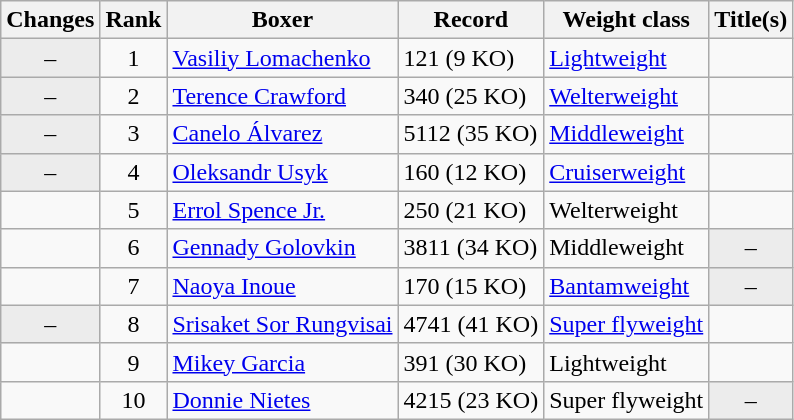<table class="wikitable ">
<tr>
<th>Changes</th>
<th>Rank</th>
<th>Boxer</th>
<th>Record</th>
<th>Weight class</th>
<th>Title(s)</th>
</tr>
<tr>
<td align=center bgcolor=#ECECEC>–</td>
<td align=center>1</td>
<td><a href='#'>Vasiliy Lomachenko</a></td>
<td>121 (9 KO)</td>
<td><a href='#'>Lightweight</a></td>
<td></td>
</tr>
<tr>
<td align=center bgcolor=#ECECEC>–</td>
<td align=center>2</td>
<td><a href='#'>Terence Crawford</a></td>
<td>340 (25 KO)</td>
<td><a href='#'>Welterweight</a></td>
<td></td>
</tr>
<tr>
<td align=center bgcolor=#ECECEC>–</td>
<td align=center>3</td>
<td><a href='#'>Canelo Álvarez</a></td>
<td>5112 (35 KO)</td>
<td><a href='#'>Middleweight</a></td>
<td></td>
</tr>
<tr>
<td align=center bgcolor=#ECECEC>–</td>
<td align=center>4</td>
<td><a href='#'>Oleksandr Usyk</a></td>
<td>160 (12 KO)</td>
<td><a href='#'>Cruiserweight</a></td>
<td></td>
</tr>
<tr>
<td align=center></td>
<td align=center>5</td>
<td><a href='#'>Errol Spence Jr.</a></td>
<td>250 (21 KO)</td>
<td>Welterweight</td>
<td></td>
</tr>
<tr>
<td align=center></td>
<td align=center>6</td>
<td><a href='#'>Gennady Golovkin</a></td>
<td>3811 (34 KO)</td>
<td>Middleweight</td>
<td align=center bgcolor=#ECECEC data-sort-value="Z">–</td>
</tr>
<tr>
<td align=center></td>
<td align=center>7</td>
<td><a href='#'>Naoya Inoue</a></td>
<td>170 (15 KO)</td>
<td><a href='#'>Bantamweight</a></td>
<td align=center bgcolor=#ECECEC data-sort-value="Z">–</td>
</tr>
<tr>
<td align=center bgcolor=#ECECEC>–</td>
<td align=center>8</td>
<td><a href='#'>Srisaket Sor Rungvisai</a></td>
<td>4741 (41 KO)</td>
<td><a href='#'>Super flyweight</a></td>
<td></td>
</tr>
<tr>
<td align=center></td>
<td align=center>9</td>
<td><a href='#'>Mikey Garcia</a></td>
<td>391 (30 KO)</td>
<td>Lightweight</td>
<td></td>
</tr>
<tr>
<td align=center></td>
<td align=center>10</td>
<td><a href='#'>Donnie Nietes</a></td>
<td>4215 (23 KO)</td>
<td>Super flyweight</td>
<td align=center bgcolor=#ECECEC data-sort-value="Z">–</td>
</tr>
</table>
